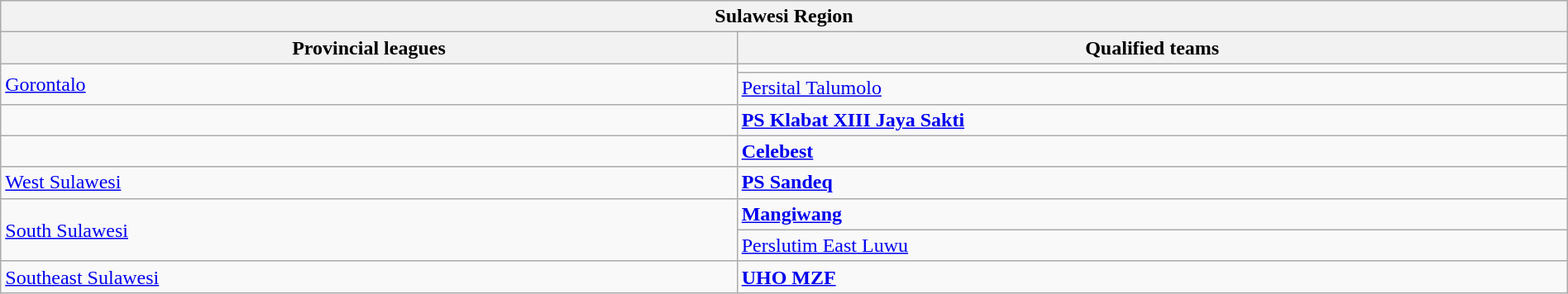<table class="wikitable sortable" style="width:100%;">
<tr>
<th colspan="2"><strong>Sulawesi Region</strong></th>
</tr>
<tr>
<th style="width:47%;">Provincial leagues</th>
<th style="width:53%;">Qualified teams</th>
</tr>
<tr>
<td rowspan="2"> <a href='#'>Gorontalo</a></td>
<td><strong></strong></td>
</tr>
<tr>
<td><a href='#'>Persital Talumolo</a></td>
</tr>
<tr>
<td></td>
<td><strong><a href='#'>PS Klabat XIII Jaya Sakti</a></strong></td>
</tr>
<tr>
<td></td>
<td><strong><a href='#'>Celebest</a></strong></td>
</tr>
<tr>
<td> <a href='#'>West Sulawesi</a></td>
<td><strong><a href='#'>PS Sandeq</a></strong></td>
</tr>
<tr>
<td rowspan="2"> <a href='#'>South Sulawesi</a></td>
<td><strong><a href='#'>Mangiwang</a></strong></td>
</tr>
<tr>
<td><a href='#'>Perslutim East Luwu</a></td>
</tr>
<tr>
<td> <a href='#'>Southeast Sulawesi</a></td>
<td><strong><a href='#'>UHO MZF</a></strong></td>
</tr>
</table>
